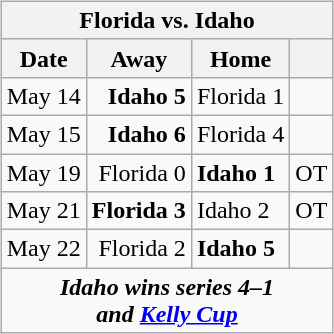<table cellspacing="10">
<tr>
<td valign="top"><br><table class="wikitable">
<tr>
<th bgcolor="#DDDDDD" colspan="4">Florida vs. Idaho</th>
</tr>
<tr>
<th>Date</th>
<th>Away</th>
<th>Home</th>
<th></th>
</tr>
<tr>
<td>May 14</td>
<td align="right"><strong>Idaho 5</strong></td>
<td>Florida 1</td>
<td></td>
</tr>
<tr>
<td>May 15</td>
<td align="right"><strong>Idaho 6</strong></td>
<td>Florida 4</td>
<td></td>
</tr>
<tr>
<td>May 19</td>
<td align="right">Florida 0</td>
<td><strong>Idaho 1</strong></td>
<td align="center">OT</td>
</tr>
<tr>
<td>May 21</td>
<td align="right"><strong>Florida 3</strong></td>
<td>Idaho 2</td>
<td align="center">OT</td>
</tr>
<tr>
<td>May 22</td>
<td align="right">Florida 2</td>
<td><strong>Idaho 5</strong></td>
<td></td>
</tr>
<tr align="center">
<td colspan="4"><strong><em>Idaho wins series 4–1 <br> and <a href='#'>Kelly Cup</a></em></strong></td>
</tr>
</table>
</td>
</tr>
</table>
